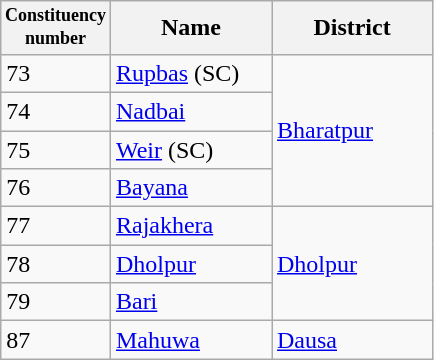<table class="wikitable sortable">
<tr>
<th width="50px" style="font-size:75%">Constituency number</th>
<th width="100px">Name</th>
<th width="100px">District</th>
</tr>
<tr>
<td>73</td>
<td><a href='#'>Rupbas</a> (SC)</td>
<td rowspan="4"><a href='#'>Bharatpur</a></td>
</tr>
<tr>
<td>74</td>
<td><a href='#'>Nadbai</a></td>
</tr>
<tr>
<td>75</td>
<td><a href='#'>Weir</a> (SC)</td>
</tr>
<tr>
<td>76</td>
<td><a href='#'>Bayana</a></td>
</tr>
<tr>
<td>77</td>
<td><a href='#'>Rajakhera</a></td>
<td rowspan="3"><a href='#'>Dholpur</a></td>
</tr>
<tr>
<td>78</td>
<td><a href='#'>Dholpur</a></td>
</tr>
<tr>
<td>79</td>
<td><a href='#'>Bari</a></td>
</tr>
<tr>
<td>87</td>
<td><a href='#'>Mahuwa</a></td>
<td><a href='#'>Dausa</a></td>
</tr>
</table>
